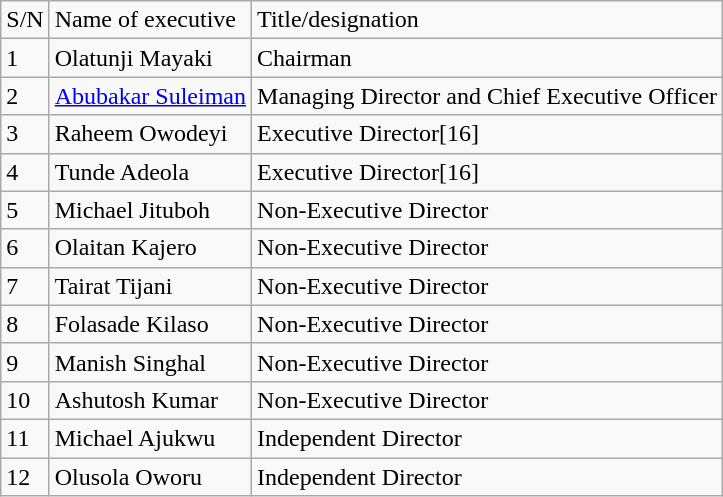<table class="wikitable sortable mw-collapsible">
<tr>
<td>S/N</td>
<td>Name of executive</td>
<td>Title/designation</td>
</tr>
<tr>
<td>1</td>
<td>Olatunji Mayaki</td>
<td>Chairman</td>
</tr>
<tr>
<td>2</td>
<td><a href='#'>Abubakar Suleiman</a></td>
<td>Managing Director and Chief Executive Officer</td>
</tr>
<tr>
<td>3</td>
<td>Raheem Owodeyi</td>
<td>Executive Director[16]</td>
</tr>
<tr>
<td>4</td>
<td>Tunde Adeola</td>
<td>Executive Director[16]</td>
</tr>
<tr>
<td>5</td>
<td>Michael Jituboh</td>
<td>Non-Executive Director</td>
</tr>
<tr>
<td>6</td>
<td>Olaitan Kajero</td>
<td>Non-Executive Director</td>
</tr>
<tr>
<td>7</td>
<td>Tairat Tijani</td>
<td>Non-Executive Director</td>
</tr>
<tr>
<td>8</td>
<td>Folasade Kilaso</td>
<td>Non-Executive Director</td>
</tr>
<tr>
<td>9</td>
<td>Manish Singhal</td>
<td>Non-Executive Director</td>
</tr>
<tr>
<td>10</td>
<td>Ashutosh Kumar</td>
<td>Non-Executive Director</td>
</tr>
<tr>
<td>11</td>
<td>Michael Ajukwu</td>
<td>Independent Director</td>
</tr>
<tr>
<td>12</td>
<td>Olusola Oworu</td>
<td>Independent Director</td>
</tr>
</table>
